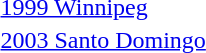<table>
<tr>
<td><a href='#'>1999 Winnipeg</a></td>
<td></td>
<td></td>
<td></td>
</tr>
<tr>
<td><a href='#'>2003 Santo Domingo</a></td>
<td></td>
<td></td>
<td></td>
</tr>
</table>
